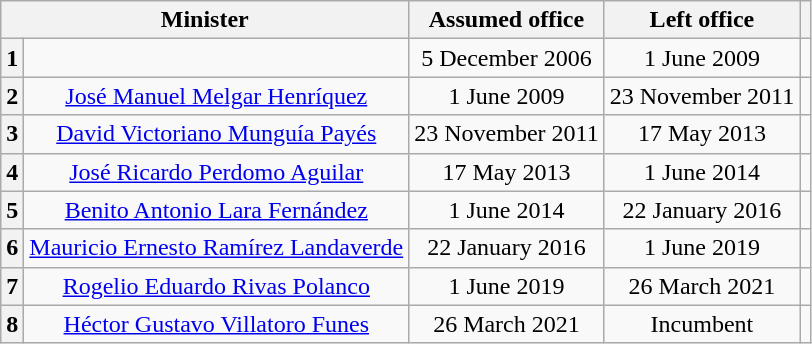<table class="wikitable" style="text-align:center">
<tr>
<th colspan="2">Minister</th>
<th>Assumed office</th>
<th>Left office</th>
<th></th>
</tr>
<tr>
<th>1</th>
<td></td>
<td>5 December 2006</td>
<td>1 June 2009</td>
<td></td>
</tr>
<tr>
<th>2</th>
<td><a href='#'>José Manuel Melgar Henríquez</a></td>
<td>1 June 2009</td>
<td>23 November 2011</td>
<td></td>
</tr>
<tr>
<th>3</th>
<td><a href='#'>David Victoriano Munguía Payés</a></td>
<td>23 November 2011</td>
<td>17 May 2013</td>
<td></td>
</tr>
<tr>
<th>4</th>
<td><a href='#'>José Ricardo Perdomo Aguilar</a></td>
<td>17 May 2013</td>
<td>1 June 2014</td>
<td></td>
</tr>
<tr>
<th>5</th>
<td><a href='#'>Benito Antonio Lara Fernández</a></td>
<td>1 June 2014</td>
<td>22 January 2016</td>
<td></td>
</tr>
<tr>
<th>6</th>
<td><a href='#'>Mauricio Ernesto Ramírez Landaverde</a></td>
<td>22 January 2016</td>
<td>1 June 2019</td>
<td></td>
</tr>
<tr>
<th>7</th>
<td><a href='#'>Rogelio Eduardo Rivas Polanco</a></td>
<td>1 June 2019</td>
<td>26 March 2021</td>
<td></td>
</tr>
<tr>
<th>8</th>
<td><a href='#'>Héctor Gustavo Villatoro Funes</a></td>
<td>26 March 2021</td>
<td>Incumbent</td>
<td></td>
</tr>
</table>
